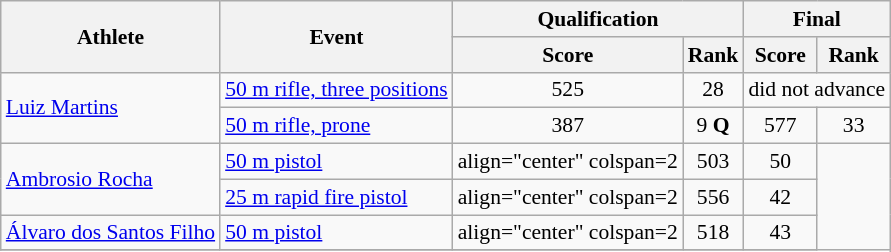<table class="wikitable" style="font-size:90%">
<tr>
<th rowspan="2">Athlete</th>
<th rowspan="2">Event</th>
<th colspan="2">Qualification</th>
<th colspan="2">Final</th>
</tr>
<tr>
<th>Score</th>
<th>Rank</th>
<th>Score</th>
<th>Rank</th>
</tr>
<tr>
<td rowspan=2><a href='#'>Luiz Martins</a></td>
<td rowspan=1><a href='#'>50 m rifle, three positions</a></td>
<td align="center">525</td>
<td align="center">28</td>
<td align="center" colspan=2>did not advance</td>
</tr>
<tr>
<td rowspan=1><a href='#'>50 m rifle, prone</a></td>
<td align="center">387</td>
<td align="center">9 <strong>Q</strong></td>
<td align="center">577</td>
<td align="center">33</td>
</tr>
<tr>
<td rowspan=2><a href='#'>Ambrosio Rocha</a></td>
<td rowspan=1><a href='#'>50 m pistol</a></td>
<td>align="center" colspan=2 </td>
<td align="center">503</td>
<td align="center">50</td>
</tr>
<tr>
<td rowspan=1><a href='#'>25 m rapid fire pistol</a></td>
<td>align="center" colspan=2 </td>
<td align="center">556</td>
<td align="center">42</td>
</tr>
<tr>
<td rowspan=1><a href='#'>Álvaro dos Santos Filho</a></td>
<td rowspan=1><a href='#'>50 m pistol</a></td>
<td>align="center" colspan=2 </td>
<td align="center">518</td>
<td align="center">43</td>
</tr>
<tr>
</tr>
</table>
